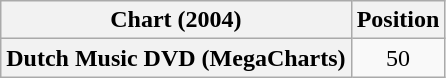<table class="wikitable plainrowheaders" style="text-align:center">
<tr>
<th scope="col">Chart (2004)</th>
<th scope="col">Position</th>
</tr>
<tr>
<th scope="row">Dutch Music DVD (MegaCharts)</th>
<td>50</td>
</tr>
</table>
